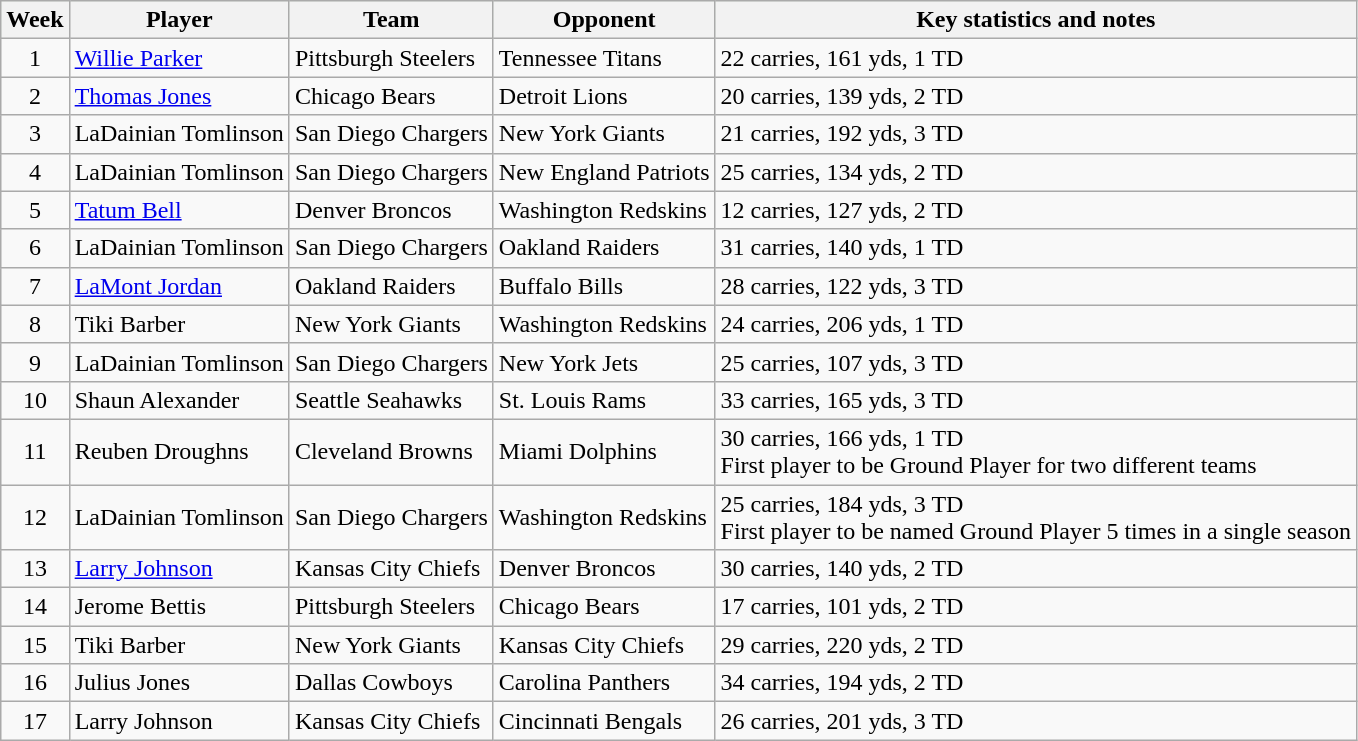<table class="wikitable">
<tr style="background:#efef;">
<th>Week</th>
<th>Player</th>
<th>Team</th>
<th>Opponent</th>
<th>Key statistics and notes</th>
</tr>
<tr>
<td align=center>1</td>
<td><a href='#'>Willie Parker</a></td>
<td>Pittsburgh Steelers</td>
<td>Tennessee Titans</td>
<td>22 carries, 161 yds, 1 TD</td>
</tr>
<tr>
<td align=center>2</td>
<td><a href='#'>Thomas Jones</a></td>
<td>Chicago Bears</td>
<td>Detroit Lions</td>
<td>20 carries, 139 yds, 2 TD</td>
</tr>
<tr>
<td align=center>3</td>
<td>LaDainian Tomlinson</td>
<td>San Diego Chargers</td>
<td>New York Giants</td>
<td>21 carries, 192 yds, 3 TD</td>
</tr>
<tr>
<td align=center>4</td>
<td>LaDainian Tomlinson</td>
<td>San Diego Chargers</td>
<td>New England Patriots</td>
<td>25 carries, 134 yds, 2 TD</td>
</tr>
<tr>
<td align=center>5</td>
<td><a href='#'>Tatum Bell</a></td>
<td>Denver Broncos</td>
<td>Washington Redskins</td>
<td>12 carries, 127 yds, 2 TD</td>
</tr>
<tr>
<td align=center>6</td>
<td>LaDainian Tomlinson</td>
<td>San Diego Chargers</td>
<td>Oakland Raiders</td>
<td>31 carries, 140 yds, 1 TD</td>
</tr>
<tr>
<td align=center>7</td>
<td><a href='#'>LaMont Jordan</a></td>
<td>Oakland Raiders</td>
<td>Buffalo Bills</td>
<td>28 carries, 122 yds, 3 TD</td>
</tr>
<tr>
<td align=center>8</td>
<td>Tiki Barber</td>
<td>New York Giants</td>
<td>Washington Redskins</td>
<td>24 carries, 206 yds, 1 TD</td>
</tr>
<tr>
<td align=center>9</td>
<td>LaDainian Tomlinson</td>
<td>San Diego Chargers</td>
<td>New York Jets</td>
<td>25 carries, 107 yds, 3 TD</td>
</tr>
<tr>
<td align=center>10</td>
<td>Shaun Alexander</td>
<td>Seattle Seahawks</td>
<td>St. Louis Rams</td>
<td>33 carries, 165 yds, 3 TD</td>
</tr>
<tr>
<td align=center>11</td>
<td>Reuben Droughns</td>
<td>Cleveland Browns</td>
<td>Miami Dolphins</td>
<td>30 carries, 166 yds, 1 TD<br>First player to be Ground Player for two different teams</td>
</tr>
<tr>
<td align=center>12</td>
<td>LaDainian Tomlinson</td>
<td>San Diego Chargers</td>
<td>Washington Redskins</td>
<td>25 carries, 184 yds, 3 TD<br>First player to be named Ground Player 5 times in a single season</td>
</tr>
<tr>
<td align=center>13</td>
<td><a href='#'>Larry Johnson</a></td>
<td>Kansas City Chiefs</td>
<td>Denver Broncos</td>
<td>30 carries, 140 yds, 2 TD</td>
</tr>
<tr>
<td align=center>14</td>
<td>Jerome Bettis</td>
<td>Pittsburgh Steelers</td>
<td>Chicago Bears</td>
<td>17 carries, 101 yds, 2 TD</td>
</tr>
<tr>
<td align=center>15</td>
<td>Tiki Barber</td>
<td>New York Giants</td>
<td>Kansas City Chiefs</td>
<td>29 carries, 220 yds, 2 TD</td>
</tr>
<tr>
<td align=center>16</td>
<td>Julius Jones</td>
<td>Dallas Cowboys</td>
<td>Carolina Panthers</td>
<td>34 carries, 194 yds, 2 TD</td>
</tr>
<tr>
<td align=center>17</td>
<td>Larry Johnson</td>
<td>Kansas City Chiefs</td>
<td>Cincinnati Bengals</td>
<td>26 carries, 201 yds, 3 TD</td>
</tr>
</table>
